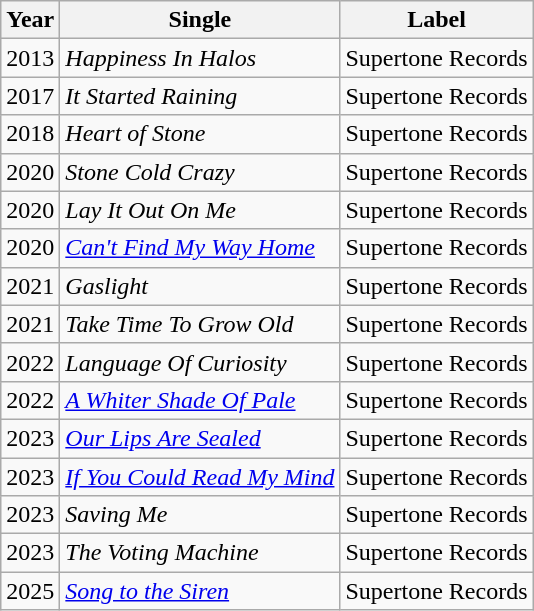<table class="wikitable">
<tr>
<th>Year</th>
<th>Single</th>
<th>Label</th>
</tr>
<tr>
<td>2013</td>
<td><em>Happiness In Halos</em></td>
<td>Supertone Records</td>
</tr>
<tr>
<td>2017</td>
<td><em>It Started Raining</em></td>
<td>Supertone Records</td>
</tr>
<tr>
<td>2018</td>
<td><em>Heart of Stone</em></td>
<td>Supertone Records</td>
</tr>
<tr>
<td>2020</td>
<td><em>Stone Cold Crazy</em></td>
<td>Supertone Records</td>
</tr>
<tr>
<td>2020</td>
<td><em>Lay It Out On Me</em></td>
<td>Supertone Records</td>
</tr>
<tr>
<td>2020</td>
<td><em><a href='#'>Can't Find My Way Home</a></em></td>
<td>Supertone Records</td>
</tr>
<tr>
<td>2021</td>
<td><em>Gaslight</em></td>
<td>Supertone Records</td>
</tr>
<tr>
<td>2021</td>
<td><em>Take Time To Grow Old</em></td>
<td>Supertone Records</td>
</tr>
<tr>
<td>2022</td>
<td><em>Language Of Curiosity</em></td>
<td>Supertone Records</td>
</tr>
<tr>
<td>2022</td>
<td><em><a href='#'>A Whiter Shade Of Pale</a></em></td>
<td>Supertone Records</td>
</tr>
<tr>
<td>2023</td>
<td><em><a href='#'>Our Lips Are Sealed</a></em></td>
<td>Supertone Records</td>
</tr>
<tr>
<td>2023</td>
<td><em><a href='#'>If You Could Read My Mind</a></em></td>
<td>Supertone Records</td>
</tr>
<tr>
<td>2023</td>
<td><em>Saving Me</em></td>
<td>Supertone Records</td>
</tr>
<tr>
<td>2023</td>
<td><em>The Voting Machine</em></td>
<td>Supertone Records</td>
</tr>
<tr>
<td>2025</td>
<td><em><a href='#'>Song to the Siren</a></em></td>
<td>Supertone Records</td>
</tr>
</table>
